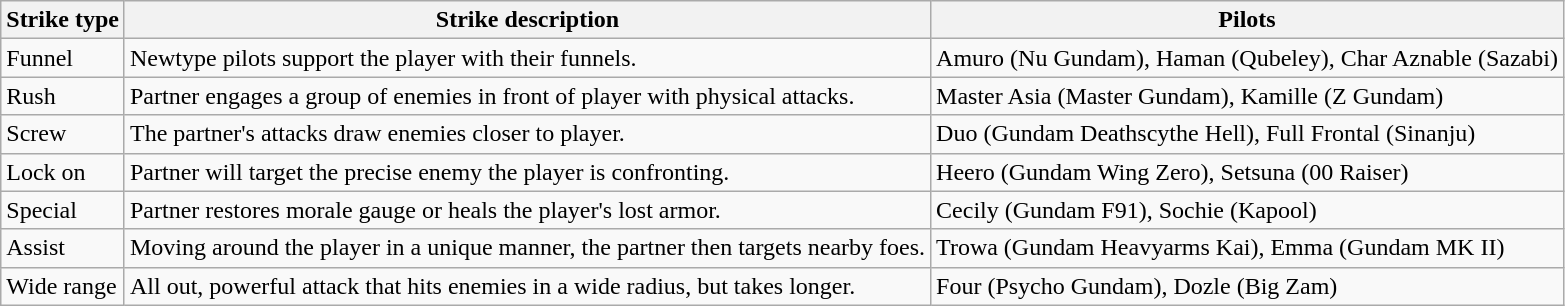<table class="wikitable">
<tr>
<th>Strike type</th>
<th>Strike description</th>
<th>Pilots</th>
</tr>
<tr>
<td>Funnel</td>
<td>Newtype pilots support the player with their funnels.</td>
<td>Amuro (Nu Gundam), Haman (Qubeley), Char Aznable (Sazabi)</td>
</tr>
<tr>
<td>Rush</td>
<td>Partner engages a group of enemies in front of player with physical attacks.</td>
<td>Master Asia (Master Gundam), Kamille (Z Gundam)</td>
</tr>
<tr>
<td>Screw</td>
<td>The partner's attacks draw enemies closer to player.</td>
<td>Duo (Gundam Deathscythe Hell), Full Frontal (Sinanju)</td>
</tr>
<tr>
<td>Lock on</td>
<td>Partner will target the precise enemy the player is confronting.</td>
<td>Heero (Gundam Wing Zero), Setsuna (00 Raiser)</td>
</tr>
<tr>
<td>Special</td>
<td>Partner restores morale gauge or heals the player's lost armor.</td>
<td>Cecily (Gundam F91), Sochie (Kapool)</td>
</tr>
<tr>
<td>Assist</td>
<td>Moving around the player in a unique manner, the partner then targets nearby foes.</td>
<td>Trowa (Gundam Heavyarms Kai), Emma (Gundam MK II)</td>
</tr>
<tr>
<td>Wide range</td>
<td>All out, powerful attack that hits enemies in a wide radius, but takes longer.</td>
<td>Four (Psycho Gundam), Dozle (Big Zam)</td>
</tr>
</table>
